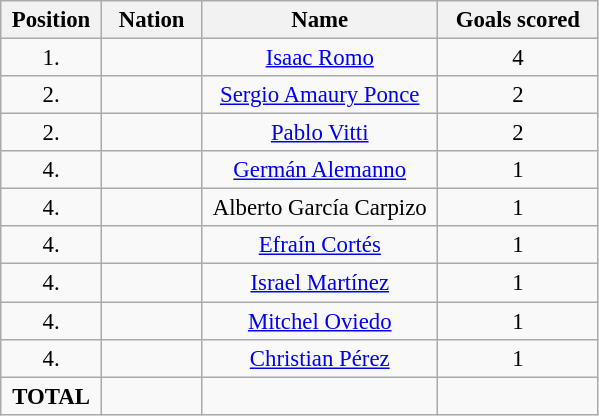<table class="wikitable" style="font-size: 95%; text-align: center;">
<tr>
<th width=60>Position</th>
<th width=60>Nation</th>
<th width=150>Name</th>
<th width=100>Goals scored</th>
</tr>
<tr>
<td>1.</td>
<td></td>
<td><a href='#'>Isaac Romo</a></td>
<td>4</td>
</tr>
<tr>
<td>2.</td>
<td></td>
<td><a href='#'>Sergio Amaury Ponce</a></td>
<td>2</td>
</tr>
<tr>
<td>2.</td>
<td></td>
<td><a href='#'>Pablo Vitti</a></td>
<td>2</td>
</tr>
<tr>
<td>4.</td>
<td></td>
<td><a href='#'>Germán Alemanno</a></td>
<td>1</td>
</tr>
<tr>
<td>4.</td>
<td></td>
<td>Alberto García Carpizo</td>
<td>1</td>
</tr>
<tr>
<td>4.</td>
<td></td>
<td><a href='#'>Efraín Cortés</a></td>
<td>1</td>
</tr>
<tr>
<td>4.</td>
<td></td>
<td><a href='#'>Israel Martínez</a></td>
<td>1</td>
</tr>
<tr>
<td>4.</td>
<td></td>
<td><a href='#'>Mitchel Oviedo</a></td>
<td>1</td>
</tr>
<tr>
<td>4.</td>
<td></td>
<td><a href='#'>Christian Pérez</a></td>
<td>1</td>
</tr>
<tr>
<td><strong>TOTAL</strong></td>
<td></td>
<td></td>
<td></td>
</tr>
</table>
